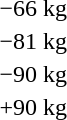<table>
<tr>
<td rowspan=2>−66 kg<br></td>
<td rowspan=2></td>
<td rowspan=2></td>
<td></td>
</tr>
<tr>
<td></td>
</tr>
<tr>
<td rowspan=2>−81 kg<br></td>
<td rowspan=2></td>
<td rowspan=2></td>
<td></td>
</tr>
<tr>
<td></td>
</tr>
<tr>
<td rowspan=2>−90 kg<br></td>
<td rowspan=2></td>
<td rowspan=2></td>
<td></td>
</tr>
<tr>
<td></td>
</tr>
<tr>
<td rowspan=2>+90 kg<br></td>
<td rowspan=2></td>
<td rowspan=2></td>
<td></td>
</tr>
<tr>
<td></td>
</tr>
</table>
